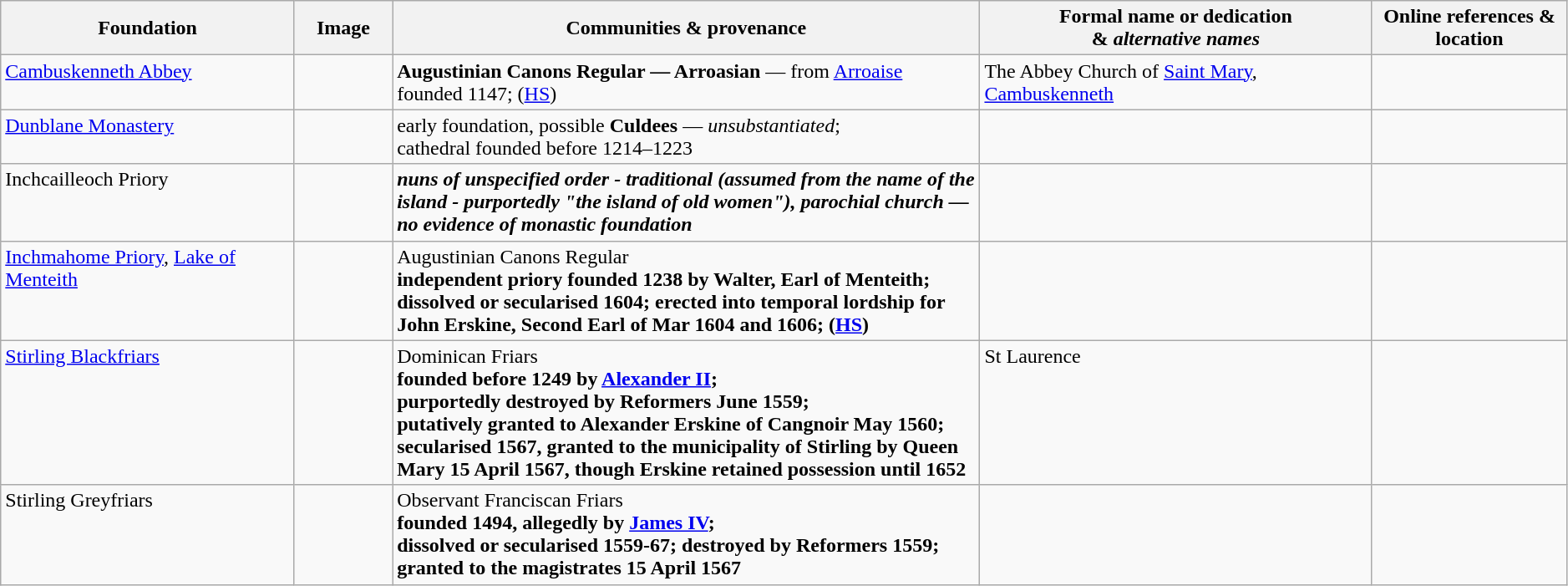<table width=99% class="wikitable">
<tr>
<th width = 15%>Foundation</th>
<th width = 5%>Image</th>
<th width = 30%>Communities & provenance</th>
<th width = 20%>Formal name or dedication <br>& <em>alternative names</em></th>
<th width = 10%>Online references & location</th>
</tr>
<tr valign=top>
<td><a href='#'>Cambuskenneth Abbey</a></td>
<td></td>
<td><strong>Augustinian Canons Regular — Arroasian</strong> — from <a href='#'>Arroaise</a><br>founded 1147; (<a href='#'>HS</a>)</td>
<td>The Abbey Church of <a href='#'>Saint Mary</a>, <a href='#'>Cambuskenneth</a></td>
<td><br></td>
</tr>
<tr valign=top>
<td><a href='#'>Dunblane Monastery</a></td>
<td></td>
<td>early foundation, possible <strong>Culdees</strong> — <em>unsubstantiated</em>;<br>cathedral founded before 1214–1223</td>
<td></td>
<td><br></td>
</tr>
<tr valign=top>
<td>Inchcailleoch Priory</td>
<td></td>
<td><strong><em>nuns<strong> of unspecified order<em> - </em>traditional<em> (assumed from the name of the island - purportedly "the island of old women"), parochial church — </em>no evidence of monastic foundation<em></td>
<td></td>
<td></td>
</tr>
<tr valign=top>
<td><a href='#'>Inchmahome Priory</a>, <a href='#'>Lake of Menteith</a></td>
<td></td>
<td></strong>Augustinian Canons Regular<strong><br>independent priory founded 1238 by Walter, Earl of Menteith; dissolved or secularised 1604; erected into temporal lordship for John Erskine, Second Earl of Mar 1604 and 1606; (<a href='#'>HS</a>)</td>
<td></td>
<td><br></td>
</tr>
<tr valign=top>
<td><a href='#'>Stirling Blackfriars</a></td>
<td></td>
<td></strong>Dominican Friars<strong><br>founded before 1249 by <a href='#'>Alexander II</a>;<br>purportedly destroyed by Reformers June 1559;<br>putatively granted to Alexander Erskine of Cangnoir May 1560;<br>secularised 1567, granted to the municipality of Stirling by Queen Mary 15 April 1567, though Erskine retained possession until 1652</td>
<td>St Laurence</td>
<td><br></td>
</tr>
<tr valign=top>
<td>Stirling Greyfriars</td>
<td></td>
<td></strong>Observant Franciscan Friars<strong><br>founded 1494, allegedly by <a href='#'>James IV</a>;<br>dissolved or secularised 1559-67; destroyed by Reformers 1559; granted to the magistrates 15 April 1567</td>
<td></td>
<td></td>
</tr>
</table>
